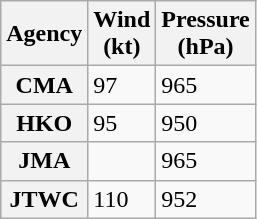<table class="wikitable floatleft">
<tr>
<th>Agency</th>
<th>Wind<br>(kt)</th>
<th>Pressure<br>(hPa)</th>
</tr>
<tr>
<th>CMA</th>
<td>97</td>
<td>965</td>
</tr>
<tr>
<th>HKO</th>
<td>95</td>
<td>950</td>
</tr>
<tr>
<th>JMA</th>
<td></td>
<td>965</td>
</tr>
<tr>
<th>JTWC</th>
<td>110</td>
<td>952</td>
</tr>
</table>
